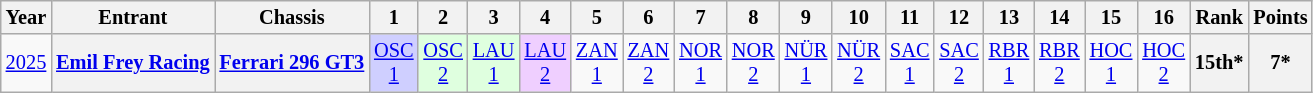<table class="wikitable" style="text-align:center; font-size:85%">
<tr>
<th>Year</th>
<th>Entrant</th>
<th>Chassis</th>
<th>1</th>
<th>2</th>
<th>3</th>
<th>4</th>
<th>5</th>
<th>6</th>
<th>7</th>
<th>8</th>
<th>9</th>
<th>10</th>
<th>11</th>
<th>12</th>
<th>13</th>
<th>14</th>
<th>15</th>
<th>16</th>
<th>Rank</th>
<th>Points</th>
</tr>
<tr>
<td><a href='#'>2025</a></td>
<th nowrap><a href='#'>Emil Frey Racing</a></th>
<th nowrap><a href='#'>Ferrari 296 GT3</a></th>
<td style="background:#CFCFFF;"><a href='#'>OSC<br>1</a><br></td>
<td style="background:#DFFFDF;"><a href='#'>OSC<br>2</a><br></td>
<td style="background:#DFFFDF;"><a href='#'>LAU<br>1</a><br></td>
<td style="background:#EFCFFF;"><a href='#'>LAU<br>2</a><br></td>
<td style="background:#;"><a href='#'>ZAN<br>1</a><br></td>
<td style="background:#;"><a href='#'>ZAN<br>2</a><br></td>
<td style="background:#;"><a href='#'>NOR<br>1</a><br></td>
<td style="background:#;"><a href='#'>NOR<br>2</a><br></td>
<td style="background:#;"><a href='#'>NÜR<br>1</a><br></td>
<td style="background:#;"><a href='#'>NÜR<br>2</a><br></td>
<td style="background:#;"><a href='#'>SAC<br>1</a><br></td>
<td style="background:#;"><a href='#'>SAC<br>2</a><br></td>
<td style="background:#;"><a href='#'>RBR<br>1</a><br></td>
<td style="background:#;"><a href='#'>RBR<br>2</a><br></td>
<td style="background:#;"><a href='#'>HOC<br>1</a><br></td>
<td style="background:#;"><a href='#'>HOC<br>2</a><br></td>
<th>15th*</th>
<th>7*</th>
</tr>
</table>
